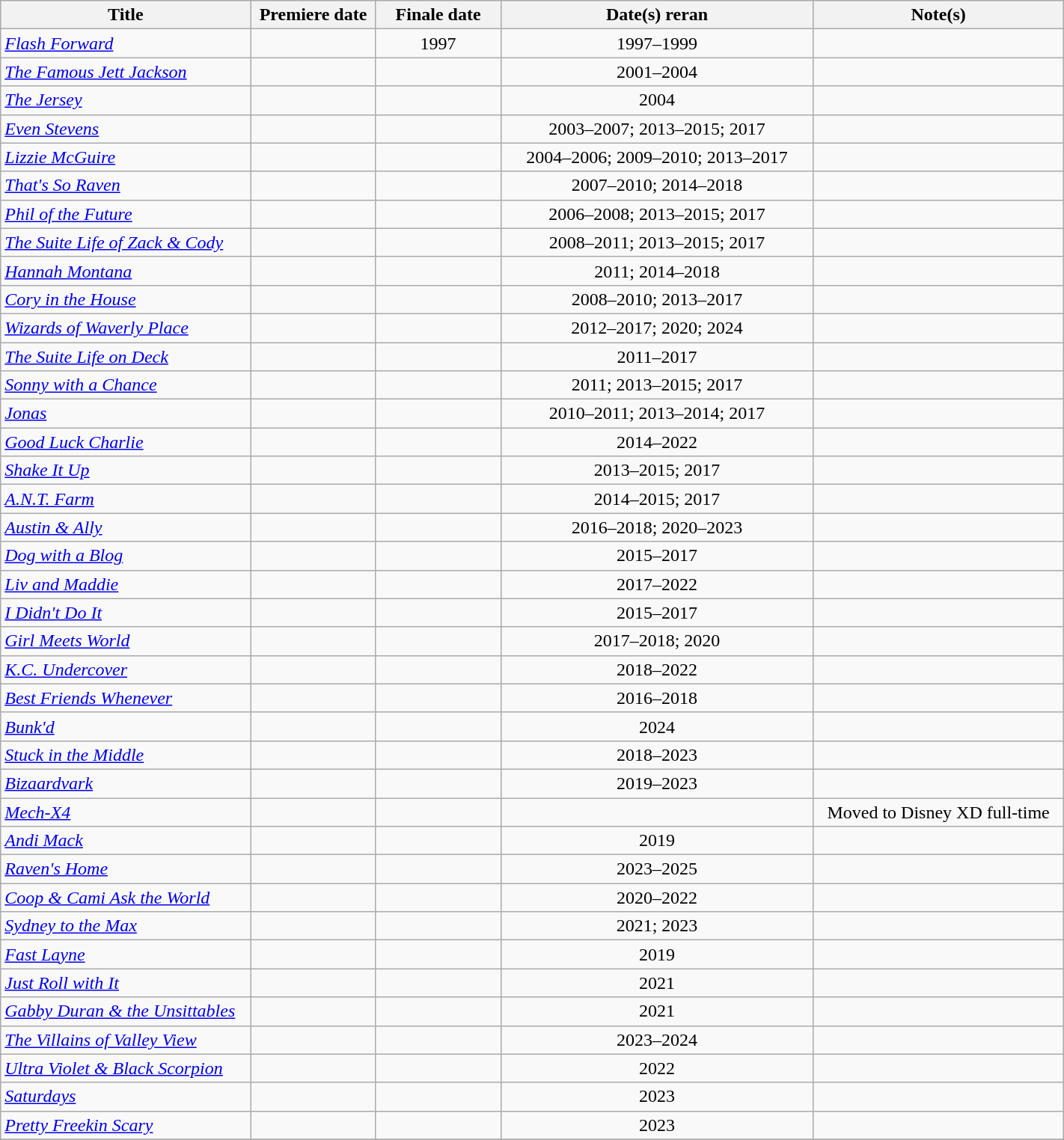<table class="wikitable plainrowheaders sortable" style="width:75%;text-align:center;">
<tr>
<th scope="col" style="width:20%;">Title</th>
<th scope="col" style="width:10%;">Premiere date</th>
<th scope="col" style="width:10%;">Finale date</th>
<th scope="col" style="width:25%;">Date(s) reran</th>
<th class="unsortable" style="width:20%;">Note(s)</th>
</tr>
<tr>
<td scope="row" style="text-align:left;"><em><a href='#'>Flash Forward</a></em></td>
<td></td>
<td>1997</td>
<td>1997–1999</td>
<td></td>
</tr>
<tr>
<td scope="row" style="text-align:left;"><em><a href='#'>The Famous Jett Jackson</a></em></td>
<td></td>
<td></td>
<td>2001–2004</td>
<td></td>
</tr>
<tr>
<td scope="row" style="text-align:left;"><em><a href='#'>The Jersey</a></em></td>
<td></td>
<td></td>
<td>2004</td>
<td></td>
</tr>
<tr>
<td scope="row" style="text-align:left;"><em><a href='#'>Even Stevens</a></em></td>
<td></td>
<td></td>
<td>2003–2007; 2013–2015; 2017</td>
<td></td>
</tr>
<tr>
<td scope="row" style="text-align:left;"><em><a href='#'>Lizzie McGuire</a></em></td>
<td></td>
<td></td>
<td>2004–2006; 2009–2010; 2013–2017</td>
<td></td>
</tr>
<tr>
<td scope="row" style="text-align:left;"><em><a href='#'>That's So Raven</a></em></td>
<td></td>
<td></td>
<td>2007–2010; 2014–2018</td>
<td></td>
</tr>
<tr>
<td scope="row" style="text-align:left;"><em><a href='#'>Phil of the Future</a></em></td>
<td></td>
<td></td>
<td>2006–2008; 2013–2015; 2017</td>
<td></td>
</tr>
<tr>
<td scope="row" style="text-align:left;"><em><a href='#'>The Suite Life of Zack & Cody</a></em></td>
<td></td>
<td></td>
<td>2008–2011; 2013–2015; 2017</td>
<td></td>
</tr>
<tr>
<td scope="row" style="text-align:left;"><em><a href='#'>Hannah Montana</a></em></td>
<td></td>
<td></td>
<td>2011; 2014–2018</td>
<td></td>
</tr>
<tr>
<td scope="row" style="text-align:left;"><em><a href='#'>Cory in the House</a></em></td>
<td></td>
<td></td>
<td>2008–2010; 2013–2017</td>
<td></td>
</tr>
<tr>
<td scope="row" style="text-align:left;"><em><a href='#'>Wizards of Waverly Place</a></em></td>
<td></td>
<td></td>
<td>2012–2017; 2020; 2024</td>
<td></td>
</tr>
<tr>
<td scope="row" style="text-align:left;"><em><a href='#'>The Suite Life on Deck</a></em></td>
<td></td>
<td></td>
<td>2011–2017</td>
<td></td>
</tr>
<tr>
<td scope="row" style="text-align:left;"><em><a href='#'>Sonny with a Chance</a></em></td>
<td></td>
<td></td>
<td>2011; 2013–2015; 2017</td>
<td></td>
</tr>
<tr>
<td scope="row" style="text-align:left;"><em><a href='#'>Jonas</a></em></td>
<td></td>
<td></td>
<td>2010–2011; 2013–2014; 2017</td>
<td></td>
</tr>
<tr>
<td scope="row" style="text-align:left;"><em><a href='#'>Good Luck Charlie</a></em></td>
<td></td>
<td></td>
<td>2014–2022</td>
<td></td>
</tr>
<tr>
<td scope="row" style="text-align:left;"><em><a href='#'>Shake It Up</a></em></td>
<td></td>
<td></td>
<td>2013–2015; 2017</td>
<td></td>
</tr>
<tr>
<td scope="row" style="text-align:left;"><em><a href='#'>A.N.T. Farm</a></em></td>
<td></td>
<td></td>
<td>2014–2015; 2017</td>
<td></td>
</tr>
<tr>
<td scope="row" style="text-align:left;"><em><a href='#'>Austin & Ally</a></em></td>
<td></td>
<td></td>
<td>2016–2018; 2020–2023</td>
<td></td>
</tr>
<tr>
<td scope="row" style="text-align:left;"><em><a href='#'>Dog with a Blog</a></em></td>
<td></td>
<td></td>
<td>2015–2017</td>
<td></td>
</tr>
<tr>
<td scope="row" style="text-align:left;"><em><a href='#'>Liv and Maddie</a></em></td>
<td></td>
<td></td>
<td>2017–2022</td>
<td></td>
</tr>
<tr>
<td scope="row" style="text-align:left;"><em><a href='#'>I Didn't Do It</a></em></td>
<td></td>
<td></td>
<td>2015–2017</td>
<td></td>
</tr>
<tr>
<td scope="row" style="text-align:left;"><em><a href='#'>Girl Meets World</a></em></td>
<td></td>
<td></td>
<td>2017–2018; 2020</td>
<td></td>
</tr>
<tr>
<td scope="row" style="text-align:left;"><em><a href='#'>K.C. Undercover</a></em></td>
<td></td>
<td></td>
<td>2018–2022</td>
<td></td>
</tr>
<tr>
<td scope="row" style="text-align:left;"><em><a href='#'>Best Friends Whenever</a></em></td>
<td></td>
<td></td>
<td>2016–2018</td>
<td></td>
</tr>
<tr>
<td scope="row" style="text-align:left;"><em><a href='#'>Bunk'd</a></em></td>
<td></td>
<td></td>
<td>2024</td>
<td></td>
</tr>
<tr>
<td scope="row" style="text-align:left;"><em><a href='#'>Stuck in the Middle</a></em></td>
<td></td>
<td></td>
<td>2018–2023</td>
<td></td>
</tr>
<tr>
<td scope="row" style="text-align:left;"><em><a href='#'>Bizaardvark</a></em></td>
<td></td>
<td></td>
<td>2019–2023</td>
<td></td>
</tr>
<tr>
<td scope="row" style="text-align:left;"><em><a href='#'>Mech-X4</a></em></td>
<td></td>
<td></td>
<td></td>
<td>Moved to Disney XD full-time</td>
</tr>
<tr>
<td scope="row" style="text-align:left;"><em><a href='#'>Andi Mack</a></em></td>
<td></td>
<td></td>
<td>2019</td>
<td></td>
</tr>
<tr>
<td scope="row" style="text-align:left;"><em><a href='#'>Raven's Home</a></em></td>
<td></td>
<td></td>
<td>2023–2025</td>
<td></td>
</tr>
<tr>
<td scope="row" style="text-align:left;"><em><a href='#'>Coop & Cami Ask the World</a></em></td>
<td></td>
<td></td>
<td>2020–2022</td>
<td></td>
</tr>
<tr>
<td scope="row" style="text-align:left;"><em><a href='#'>Sydney to the Max</a></em></td>
<td></td>
<td></td>
<td>2021; 2023</td>
<td></td>
</tr>
<tr>
<td scope="row" style="text-align:left;"><em><a href='#'>Fast Layne</a></em></td>
<td></td>
<td></td>
<td>2019</td>
<td></td>
</tr>
<tr>
<td scope="row" style="text-align:left;"><em><a href='#'>Just Roll with It</a></em></td>
<td></td>
<td></td>
<td>2021</td>
<td></td>
</tr>
<tr>
<td scope="row" style="text-align:left;"><em><a href='#'>Gabby Duran & the Unsittables</a></em></td>
<td></td>
<td></td>
<td>2021</td>
<td></td>
</tr>
<tr>
<td scope="row" style="text-align:left;"><em><a href='#'>The Villains of Valley View</a></em></td>
<td></td>
<td></td>
<td>2023–2024</td>
<td></td>
</tr>
<tr>
<td scope="row" style="text-align:left;"><em><a href='#'>Ultra Violet & Black Scorpion</a></em></td>
<td></td>
<td></td>
<td>2022</td>
<td></td>
</tr>
<tr>
<td scope="row" style="text-align:left;"><em><a href='#'>Saturdays</a></em></td>
<td></td>
<td></td>
<td>2023</td>
<td></td>
</tr>
<tr>
<td scope="row" style="text-align:left;"><em><a href='#'>Pretty Freekin Scary</a></em></td>
<td></td>
<td></td>
<td>2023</td>
<td></td>
</tr>
<tr>
</tr>
</table>
